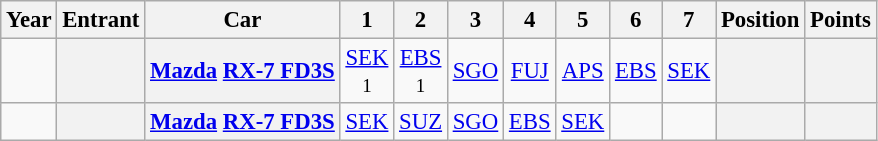<table class="wikitable" style="text-align:center; font-size:95%">
<tr>
<th>Year</th>
<th>Entrant</th>
<th>Car</th>
<th>1</th>
<th>2</th>
<th>3</th>
<th>4</th>
<th>5</th>
<th>6</th>
<th>7</th>
<th>Position</th>
<th>Points</th>
</tr>
<tr>
<td></td>
<th></th>
<th><a href='#'>Mazda</a> <a href='#'>RX-7 FD3S</a></th>
<td><a href='#'>SEK</a><br><small>1</small></td>
<td><a href='#'>EBS</a><br><small>1</small></td>
<td><a href='#'>SGO</a><br><small></small></td>
<td><a href='#'>FUJ</a><br><small></small></td>
<td><a href='#'>APS</a><br><small></small></td>
<td><a href='#'>EBS</a><br><small></small></td>
<td><a href='#'>SEK</a><br><small></small></td>
<th></th>
<th></th>
</tr>
<tr>
<td></td>
<th></th>
<th><a href='#'>Mazda</a> <a href='#'>RX-7 FD3S</a></th>
<td><a href='#'>SEK</a><br><small></small></td>
<td><a href='#'>SUZ</a><br><small></small></td>
<td><a href='#'>SGO</a><br><small></small></td>
<td><a href='#'>EBS</a><br><small></small></td>
<td><a href='#'>SEK</a><br><small></small></td>
<td></td>
<td></td>
<th></th>
<th></th>
</tr>
</table>
